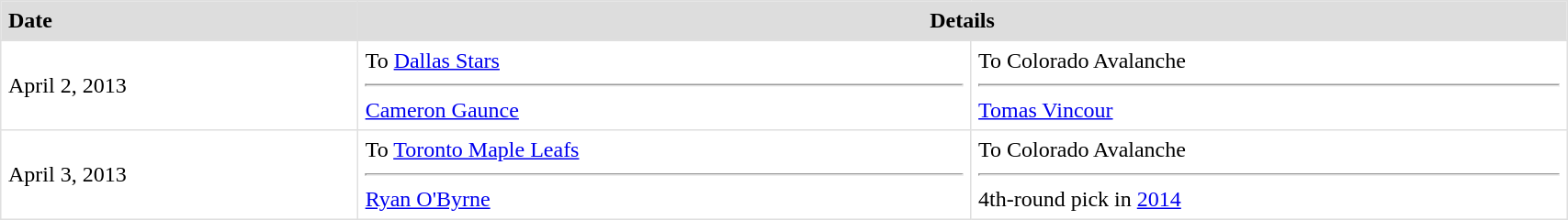<table border=1 style="border-collapse:collapse" bordercolor="#DFDFDF" cellpadding="5" width=90%>
<tr bgcolor="#dddddd">
<th style="text-align:left;">Date</th>
<th colspan="2">Details</th>
</tr>
<tr>
<td>April 2, 2013</td>
<td valign="top">To <a href='#'>Dallas Stars</a> <hr><a href='#'>Cameron Gaunce</a></td>
<td valign="top">To Colorado Avalanche <hr><a href='#'>Tomas Vincour</a></td>
</tr>
<tr>
<td>April 3, 2013</td>
<td valign="top">To <a href='#'>Toronto Maple Leafs</a> <hr><a href='#'>Ryan O'Byrne</a></td>
<td valign="top">To Colorado Avalanche <hr>4th-round pick in <a href='#'>2014</a></td>
</tr>
</table>
